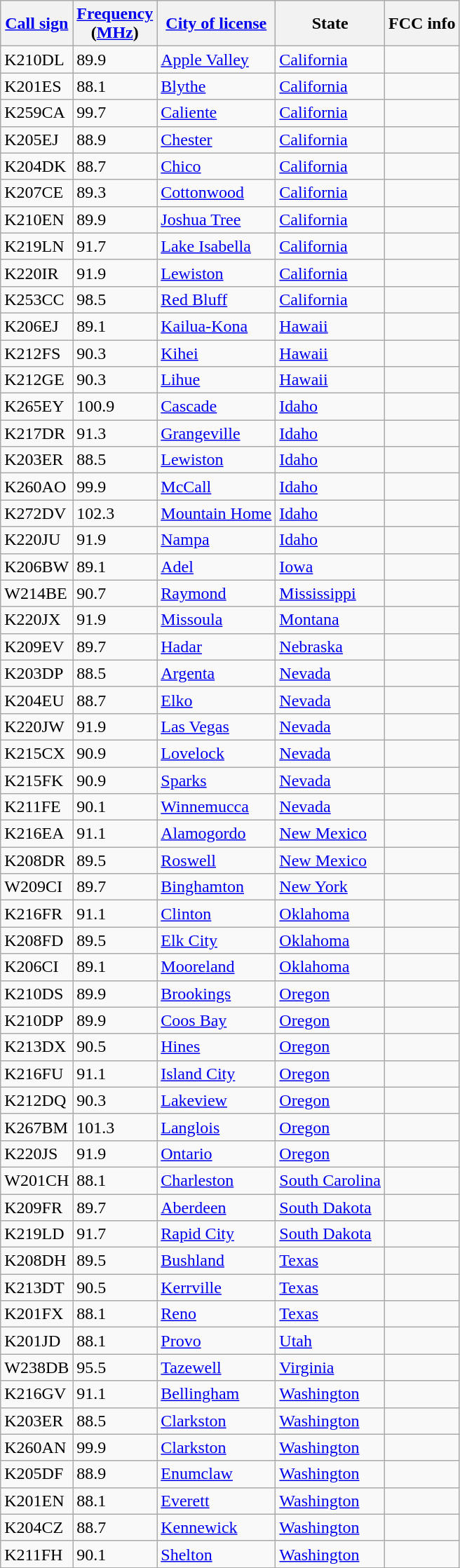<table class="wikitable sortable">
<tr>
<th><a href='#'>Call sign</a></th>
<th data-sort-type="number"><a href='#'>Frequency</a><br>(<a href='#'>MHz</a>)</th>
<th><a href='#'>City of license</a></th>
<th>State</th>
<th class="unsortable">FCC info</th>
</tr>
<tr>
<td>K210DL</td>
<td>89.9</td>
<td><a href='#'>Apple Valley</a></td>
<td><a href='#'>California</a></td>
<td></td>
</tr>
<tr>
<td>K201ES</td>
<td>88.1</td>
<td><a href='#'>Blythe</a></td>
<td><a href='#'>California</a></td>
<td></td>
</tr>
<tr>
<td>K259CA</td>
<td>99.7</td>
<td><a href='#'>Caliente</a></td>
<td><a href='#'>California</a></td>
<td></td>
</tr>
<tr>
<td>K205EJ</td>
<td>88.9</td>
<td><a href='#'>Chester</a></td>
<td><a href='#'>California</a></td>
<td></td>
</tr>
<tr>
<td>K204DK</td>
<td>88.7</td>
<td><a href='#'>Chico</a></td>
<td><a href='#'>California</a></td>
<td></td>
</tr>
<tr>
<td>K207CE</td>
<td>89.3</td>
<td><a href='#'>Cottonwood</a></td>
<td><a href='#'>California</a></td>
<td></td>
</tr>
<tr>
<td>K210EN</td>
<td>89.9</td>
<td><a href='#'>Joshua Tree</a></td>
<td><a href='#'>California</a></td>
<td></td>
</tr>
<tr>
<td>K219LN</td>
<td>91.7</td>
<td><a href='#'>Lake Isabella</a></td>
<td><a href='#'>California</a></td>
<td></td>
</tr>
<tr>
<td>K220IR</td>
<td>91.9</td>
<td><a href='#'>Lewiston</a></td>
<td><a href='#'>California</a></td>
<td></td>
</tr>
<tr>
<td>K253CC</td>
<td>98.5</td>
<td><a href='#'>Red Bluff</a></td>
<td><a href='#'>California</a></td>
<td></td>
</tr>
<tr>
<td>K206EJ</td>
<td>89.1</td>
<td><a href='#'>Kailua-Kona</a></td>
<td><a href='#'>Hawaii</a></td>
<td></td>
</tr>
<tr>
<td>K212FS</td>
<td>90.3</td>
<td><a href='#'>Kihei</a></td>
<td><a href='#'>Hawaii</a></td>
<td></td>
</tr>
<tr>
<td>K212GE</td>
<td>90.3</td>
<td><a href='#'>Lihue</a></td>
<td><a href='#'>Hawaii</a></td>
<td></td>
</tr>
<tr>
<td>K265EY</td>
<td>100.9</td>
<td><a href='#'>Cascade</a></td>
<td><a href='#'>Idaho</a></td>
<td></td>
</tr>
<tr>
<td>K217DR</td>
<td>91.3</td>
<td><a href='#'>Grangeville</a></td>
<td><a href='#'>Idaho</a></td>
<td></td>
</tr>
<tr>
<td>K203ER</td>
<td>88.5</td>
<td><a href='#'>Lewiston</a></td>
<td><a href='#'>Idaho</a></td>
<td></td>
</tr>
<tr>
<td>K260AO</td>
<td>99.9</td>
<td><a href='#'>McCall</a></td>
<td><a href='#'>Idaho</a></td>
<td></td>
</tr>
<tr>
<td>K272DV</td>
<td>102.3</td>
<td><a href='#'>Mountain Home</a></td>
<td><a href='#'>Idaho</a></td>
<td></td>
</tr>
<tr>
<td>K220JU</td>
<td>91.9</td>
<td><a href='#'>Nampa</a></td>
<td><a href='#'>Idaho</a></td>
<td></td>
</tr>
<tr>
<td>K206BW</td>
<td>89.1</td>
<td><a href='#'>Adel</a></td>
<td><a href='#'>Iowa</a></td>
<td></td>
</tr>
<tr>
<td>W214BE</td>
<td>90.7</td>
<td><a href='#'>Raymond</a></td>
<td><a href='#'>Mississippi</a></td>
<td></td>
</tr>
<tr>
<td>K220JX</td>
<td>91.9</td>
<td><a href='#'>Missoula</a></td>
<td><a href='#'>Montana</a></td>
<td></td>
</tr>
<tr>
<td>K209EV</td>
<td>89.7</td>
<td><a href='#'>Hadar</a></td>
<td><a href='#'>Nebraska</a></td>
<td></td>
</tr>
<tr>
<td>K203DP</td>
<td>88.5</td>
<td><a href='#'>Argenta</a></td>
<td><a href='#'>Nevada</a></td>
<td></td>
</tr>
<tr>
<td>K204EU</td>
<td>88.7</td>
<td><a href='#'>Elko</a></td>
<td><a href='#'>Nevada</a></td>
<td></td>
</tr>
<tr>
<td>K220JW</td>
<td>91.9</td>
<td><a href='#'>Las Vegas</a></td>
<td><a href='#'>Nevada</a></td>
<td></td>
</tr>
<tr>
<td>K215CX</td>
<td>90.9</td>
<td><a href='#'>Lovelock</a></td>
<td><a href='#'>Nevada</a></td>
<td></td>
</tr>
<tr>
<td>K215FK</td>
<td>90.9</td>
<td><a href='#'>Sparks</a></td>
<td><a href='#'>Nevada</a></td>
<td></td>
</tr>
<tr>
<td>K211FE</td>
<td>90.1</td>
<td><a href='#'>Winnemucca</a></td>
<td><a href='#'>Nevada</a></td>
<td></td>
</tr>
<tr>
<td>K216EA</td>
<td>91.1</td>
<td><a href='#'>Alamogordo</a></td>
<td><a href='#'>New Mexico</a></td>
<td></td>
</tr>
<tr>
<td>K208DR</td>
<td>89.5</td>
<td><a href='#'>Roswell</a></td>
<td><a href='#'>New Mexico</a></td>
<td></td>
</tr>
<tr>
<td>W209CI</td>
<td>89.7</td>
<td><a href='#'>Binghamton</a></td>
<td><a href='#'>New York</a></td>
<td></td>
</tr>
<tr>
<td>K216FR</td>
<td>91.1</td>
<td><a href='#'>Clinton</a></td>
<td><a href='#'>Oklahoma</a></td>
<td></td>
</tr>
<tr>
<td>K208FD</td>
<td>89.5</td>
<td><a href='#'>Elk City</a></td>
<td><a href='#'>Oklahoma</a></td>
<td></td>
</tr>
<tr>
<td>K206CI</td>
<td>89.1</td>
<td><a href='#'>Mooreland</a></td>
<td><a href='#'>Oklahoma</a></td>
<td></td>
</tr>
<tr>
<td>K210DS</td>
<td>89.9</td>
<td><a href='#'>Brookings</a></td>
<td><a href='#'>Oregon</a></td>
<td></td>
</tr>
<tr>
<td>K210DP</td>
<td>89.9</td>
<td><a href='#'>Coos Bay</a></td>
<td><a href='#'>Oregon</a></td>
<td></td>
</tr>
<tr>
<td>K213DX</td>
<td>90.5</td>
<td><a href='#'>Hines</a></td>
<td><a href='#'>Oregon</a></td>
<td></td>
</tr>
<tr>
<td>K216FU</td>
<td>91.1</td>
<td><a href='#'>Island City</a></td>
<td><a href='#'>Oregon</a></td>
<td></td>
</tr>
<tr>
<td>K212DQ</td>
<td>90.3</td>
<td><a href='#'>Lakeview</a></td>
<td><a href='#'>Oregon</a></td>
<td></td>
</tr>
<tr>
<td>K267BM</td>
<td>101.3</td>
<td><a href='#'>Langlois</a></td>
<td><a href='#'>Oregon</a></td>
<td></td>
</tr>
<tr>
<td>K220JS</td>
<td>91.9</td>
<td><a href='#'>Ontario</a></td>
<td><a href='#'>Oregon</a></td>
<td></td>
</tr>
<tr>
<td>W201CH</td>
<td>88.1</td>
<td><a href='#'>Charleston</a></td>
<td><a href='#'>South Carolina</a></td>
<td></td>
</tr>
<tr>
<td>K209FR</td>
<td>89.7</td>
<td><a href='#'>Aberdeen</a></td>
<td><a href='#'>South Dakota</a></td>
<td></td>
</tr>
<tr>
<td>K219LD</td>
<td>91.7</td>
<td><a href='#'>Rapid City</a></td>
<td><a href='#'>South Dakota</a></td>
<td></td>
</tr>
<tr>
<td>K208DH</td>
<td>89.5</td>
<td><a href='#'>Bushland</a></td>
<td><a href='#'>Texas</a></td>
<td></td>
</tr>
<tr>
<td>K213DT</td>
<td>90.5</td>
<td><a href='#'>Kerrville</a></td>
<td><a href='#'>Texas</a></td>
<td></td>
</tr>
<tr>
<td>K201FX</td>
<td>88.1</td>
<td><a href='#'>Reno</a></td>
<td><a href='#'>Texas</a></td>
<td></td>
</tr>
<tr>
<td>K201JD</td>
<td>88.1</td>
<td><a href='#'>Provo</a></td>
<td><a href='#'>Utah</a></td>
<td></td>
</tr>
<tr>
<td>W238DB</td>
<td>95.5</td>
<td><a href='#'>Tazewell</a></td>
<td><a href='#'>Virginia</a></td>
<td></td>
</tr>
<tr>
<td>K216GV</td>
<td>91.1</td>
<td><a href='#'>Bellingham</a></td>
<td><a href='#'>Washington</a></td>
<td></td>
</tr>
<tr>
<td>K203ER</td>
<td>88.5</td>
<td><a href='#'>Clarkston</a></td>
<td><a href='#'>Washington</a></td>
<td></td>
</tr>
<tr>
<td>K260AN</td>
<td>99.9</td>
<td><a href='#'>Clarkston</a></td>
<td><a href='#'>Washington</a></td>
<td></td>
</tr>
<tr>
<td>K205DF</td>
<td>88.9</td>
<td><a href='#'>Enumclaw</a></td>
<td><a href='#'>Washington</a></td>
<td></td>
</tr>
<tr>
<td>K201EN</td>
<td>88.1</td>
<td><a href='#'>Everett</a></td>
<td><a href='#'>Washington</a></td>
<td></td>
</tr>
<tr>
<td>K204CZ</td>
<td>88.7</td>
<td><a href='#'>Kennewick</a></td>
<td><a href='#'>Washington</a></td>
<td></td>
</tr>
<tr>
<td>K211FH</td>
<td>90.1</td>
<td><a href='#'>Shelton</a></td>
<td><a href='#'>Washington</a></td>
<td></td>
</tr>
</table>
